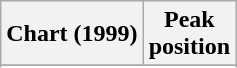<table class="wikitable sortable">
<tr>
<th>Chart (1999)</th>
<th>Peak<br>position</th>
</tr>
<tr>
</tr>
<tr>
</tr>
<tr>
</tr>
</table>
